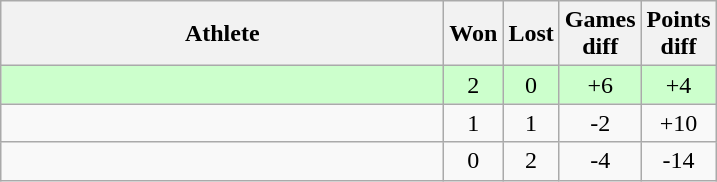<table class="wikitable">
<tr>
<th style="width:18em">Athlete</th>
<th>Won</th>
<th>Lost</th>
<th>Games<br>diff</th>
<th>Points<br>diff</th>
</tr>
<tr bgcolor="#ccffcc">
<td></td>
<td align="center">2</td>
<td align="center">0</td>
<td align="center">+6</td>
<td align="center">+4</td>
</tr>
<tr>
<td></td>
<td align="center">1</td>
<td align="center">1</td>
<td align="center">-2</td>
<td align="center">+10</td>
</tr>
<tr>
<td></td>
<td align="center">0</td>
<td align="center">2</td>
<td align="center">-4</td>
<td align="center">-14</td>
</tr>
</table>
